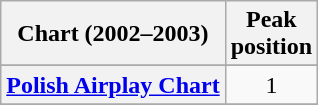<table class="wikitable sortable plainrowheaders">
<tr>
<th scope="col">Chart (2002–2003)</th>
<th scope="col">Peak<br>position</th>
</tr>
<tr>
</tr>
<tr>
</tr>
<tr>
</tr>
<tr>
</tr>
<tr>
</tr>
<tr>
</tr>
<tr>
</tr>
<tr>
</tr>
<tr>
<th scope="row"><a href='#'>Polish Airplay Chart</a></th>
<td align="center">1</td>
</tr>
<tr>
</tr>
<tr>
</tr>
<tr>
</tr>
<tr>
</tr>
<tr>
</tr>
<tr>
</tr>
</table>
